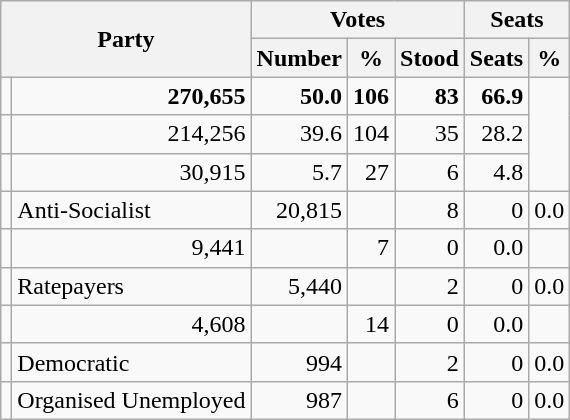<table class="wikitable sortable" style="text-align:right;" style="font-size:95%">
<tr>
<th style="vertical-align:center;" rowspan="2" colspan="2">Party</th>
<th style="text-align:center;" colspan="3">Votes</th>
<th style="text-align:center;" colspan="4">Seats</th>
</tr>
<tr style="text-align: right">
<th align=center>Number</th>
<th align=center>%</th>
<th align=center>Stood</th>
<th align=center>Seats</th>
<th align=center>%</th>
</tr>
<tr>
<td></td>
<td align="right"><strong>270,655</strong></td>
<td align="right"><strong>50.0</strong></td>
<td align="right"><strong>106</strong></td>
<td align="right"><strong>83</strong></td>
<td align="right"><strong>66.9</strong></td>
</tr>
<tr>
<td></td>
<td align="right">214,256</td>
<td align="right">39.6</td>
<td align="right">104</td>
<td align="right">35</td>
<td align="right">28.2</td>
</tr>
<tr>
<td></td>
<td align="right">30,915</td>
<td align="right">5.7</td>
<td align="right">27</td>
<td align="right">6</td>
<td align="right">4.8</td>
</tr>
<tr>
<td></td>
<td align="left">Anti-Socialist</td>
<td align="right">20,815</td>
<td align="right"></td>
<td align="right">8</td>
<td align="right">0</td>
<td align="right">0.0</td>
</tr>
<tr>
<td></td>
<td align="right">9,441</td>
<td align="right"></td>
<td align="right">7</td>
<td align="right">0</td>
<td align="right">0.0</td>
</tr>
<tr>
<td></td>
<td align="left">Ratepayers</td>
<td align="right">5,440</td>
<td align="right"></td>
<td align="right">2</td>
<td align="right">0</td>
<td align="right">0.0</td>
</tr>
<tr>
<td></td>
<td align="right">4,608</td>
<td align="right"></td>
<td align="right">14</td>
<td align="right">0</td>
<td align="right">0.0</td>
</tr>
<tr>
<td></td>
<td align="left">Democratic</td>
<td align="right">994</td>
<td align="right"></td>
<td align="right">2</td>
<td align="right">0</td>
<td align="right">0.0</td>
</tr>
<tr>
<td></td>
<td align="left">Organised Unemployed</td>
<td align="right">987</td>
<td align="right"></td>
<td align="right">6</td>
<td align="right">0</td>
<td align="right">0.0</td>
</tr>
</table>
